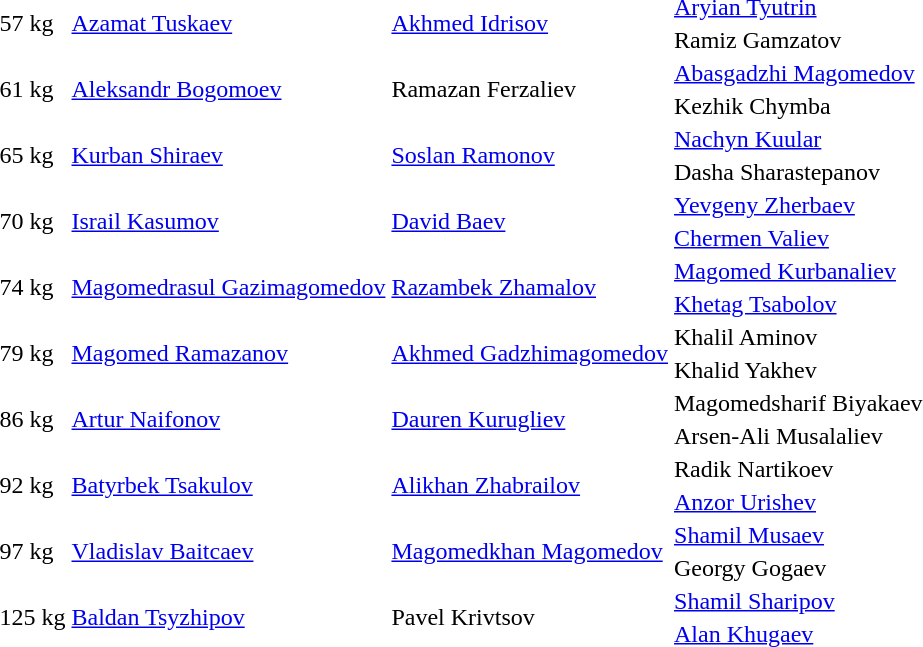<table>
<tr>
<td rowspan=2>57 kg<br></td>
<td rowspan=2> <a href='#'>Azamat Tuskaev</a></td>
<td rowspan=2> <a href='#'>Akhmed Idrisov</a></td>
<td> <a href='#'>Aryian Tyutrin</a></td>
</tr>
<tr>
<td> Ramiz Gamzatov</td>
</tr>
<tr>
<td rowspan=2>61 kg<br></td>
<td rowspan=2> <a href='#'>Aleksandr Bogomoev</a></td>
<td rowspan=2> Ramazan Ferzaliev</td>
<td> <a href='#'>Abasgadzhi Magomedov</a></td>
</tr>
<tr>
<td> Kezhik Chymba</td>
</tr>
<tr>
<td rowspan=2>65 kg<br></td>
<td rowspan=2> <a href='#'>Kurban Shiraev</a></td>
<td rowspan=2> <a href='#'>Soslan Ramonov</a></td>
<td> <a href='#'>Nachyn Kuular</a></td>
</tr>
<tr>
<td> Dasha Sharastepanov</td>
</tr>
<tr>
<td rowspan=2>70 kg<br></td>
<td rowspan=2> <a href='#'>Israil Kasumov</a></td>
<td rowspan=2> <a href='#'>David Baev</a></td>
<td> <a href='#'>Yevgeny Zherbaev</a></td>
</tr>
<tr>
<td> <a href='#'>Chermen Valiev</a></td>
</tr>
<tr>
<td rowspan=2>74 kg<br></td>
<td rowspan=2> <a href='#'>Magomedrasul Gazimagomedov</a></td>
<td rowspan=2> <a href='#'>Razambek Zhamalov</a></td>
<td> <a href='#'>Magomed Kurbanaliev</a></td>
</tr>
<tr>
<td> <a href='#'>Khetag Tsabolov</a></td>
</tr>
<tr>
<td rowspan=2>79 kg<br></td>
<td rowspan=2> <a href='#'>Magomed Ramazanov</a></td>
<td rowspan=2> <a href='#'>Akhmed Gadzhimagomedov</a></td>
<td> Khalil Aminov</td>
</tr>
<tr>
<td> Khalid Yakhev</td>
</tr>
<tr>
<td rowspan=2>86 kg<br></td>
<td rowspan=2> <a href='#'>Artur Naifonov</a></td>
<td rowspan=2> <a href='#'>Dauren Kurugliev</a></td>
<td> Magomedsharif Biyakaev</td>
</tr>
<tr>
<td> Arsen-Ali Musalaliev</td>
</tr>
<tr>
<td rowspan=2>92 kg<br></td>
<td rowspan=2> <a href='#'>Batyrbek Tsakulov</a></td>
<td rowspan=2> <a href='#'>Alikhan Zhabrailov</a></td>
<td> Radik Nartikoev</td>
</tr>
<tr>
<td> <a href='#'>Anzor Urishev</a></td>
</tr>
<tr>
<td rowspan=2>97 kg<br></td>
<td rowspan=2> <a href='#'>Vladislav Baitcaev</a></td>
<td rowspan=2> <a href='#'>Magomedkhan Magomedov</a></td>
<td> <a href='#'>Shamil Musaev</a></td>
</tr>
<tr>
<td> Georgy Gogaev</td>
</tr>
<tr>
<td rowspan=2>125 kg<br></td>
<td rowspan=2> <a href='#'>Baldan Tsyzhipov</a></td>
<td rowspan=2> Pavel Krivtsov</td>
<td> <a href='#'>Shamil Sharipov</a></td>
</tr>
<tr>
<td> <a href='#'>Alan Khugaev</a></td>
</tr>
</table>
